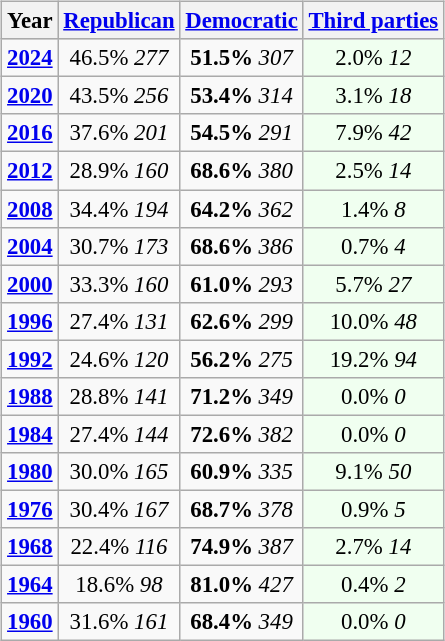<table class="wikitable" style="float:right; font-size:95%;">
<tr bgcolor=lightgrey>
<th>Year</th>
<th><a href='#'>Republican</a></th>
<th><a href='#'>Democratic</a></th>
<th><a href='#'>Third parties</a></th>
</tr>
<tr>
<td style="text-align:center;" ><strong><a href='#'>2024</a></strong></td>
<td style="text-align:center;" >46.5% <em>277</em></td>
<td style="text-align:center;" ><strong>51.5%</strong> <em>307</em></td>
<td style="text-align:center; background:honeyDew;">2.0% <em>12</em></td>
</tr>
<tr>
<td style="text-align:center;" ><strong><a href='#'>2020</a></strong></td>
<td style="text-align:center;" >43.5% <em>256</em></td>
<td style="text-align:center;" ><strong>53.4%</strong> <em>314</em></td>
<td style="text-align:center; background:honeyDew;">3.1% <em>18</em></td>
</tr>
<tr>
<td style="text-align:center;" ><strong><a href='#'>2016</a></strong></td>
<td style="text-align:center;" >37.6% <em>201</em></td>
<td style="text-align:center;" ><strong>54.5%</strong> <em>291</em></td>
<td style="text-align:center; background:honeyDew;">7.9% <em>42</em></td>
</tr>
<tr>
<td style="text-align:center;" ><strong><a href='#'>2012</a></strong></td>
<td style="text-align:center;" >28.9% <em>160</em></td>
<td style="text-align:center;" ><strong>68.6%</strong> <em>380</em></td>
<td style="text-align:center; background:honeyDew;">2.5% <em>14</em></td>
</tr>
<tr>
<td style="text-align:center;" ><strong><a href='#'>2008</a></strong></td>
<td style="text-align:center;" >34.4% <em>194</em></td>
<td style="text-align:center;" ><strong>64.2%</strong> <em>362</em></td>
<td style="text-align:center; background:honeyDew;">1.4% <em>8</em></td>
</tr>
<tr>
<td style="text-align:center;" ><strong><a href='#'>2004</a></strong></td>
<td style="text-align:center;" >30.7% <em>173</em></td>
<td style="text-align:center;" ><strong>68.6%</strong> <em>386</em></td>
<td style="text-align:center; background:honeyDew;">0.7% <em>4</em></td>
</tr>
<tr>
<td style="text-align:center;" ><strong><a href='#'>2000</a></strong></td>
<td style="text-align:center;" >33.3% <em>160</em></td>
<td style="text-align:center;" ><strong>61.0%</strong> <em>293</em></td>
<td style="text-align:center; background:honeyDew;">5.7% <em>27</em></td>
</tr>
<tr>
<td style="text-align:center;" ><strong><a href='#'>1996</a></strong></td>
<td style="text-align:center;" >27.4% <em>131</em></td>
<td style="text-align:center;" ><strong>62.6%</strong> <em>299</em></td>
<td style="text-align:center; background:honeyDew;">10.0% <em>48</em></td>
</tr>
<tr>
<td style="text-align:center;" ><strong><a href='#'>1992</a></strong></td>
<td style="text-align:center;" >24.6% <em>120</em></td>
<td style="text-align:center;" ><strong>56.2%</strong> <em>275</em></td>
<td style="text-align:center; background:honeyDew;">19.2% <em>94</em></td>
</tr>
<tr>
<td style="text-align:center;" ><strong><a href='#'>1988</a></strong></td>
<td style="text-align:center;" >28.8% <em>141</em></td>
<td style="text-align:center;" ><strong>71.2%</strong> <em>349</em></td>
<td style="text-align:center; background:honeyDew;">0.0% <em>0</em></td>
</tr>
<tr>
<td style="text-align:center;" ><strong><a href='#'>1984</a></strong></td>
<td style="text-align:center;" >27.4% <em>144</em></td>
<td style="text-align:center;" ><strong>72.6%</strong> <em>382</em></td>
<td style="text-align:center; background:honeyDew;">0.0% <em>0</em></td>
</tr>
<tr>
<td style="text-align:center;" ><strong><a href='#'>1980</a></strong></td>
<td style="text-align:center;" >30.0% <em>165</em></td>
<td style="text-align:center;" ><strong>60.9%</strong> <em>335</em></td>
<td style="text-align:center; background:honeyDew;">9.1% <em>50</em></td>
</tr>
<tr>
<td style="text-align:center;" ><strong><a href='#'>1976</a></strong></td>
<td style="text-align:center;" >30.4% <em>167</em></td>
<td style="text-align:center;" ><strong>68.7%</strong> <em>378</em></td>
<td style="text-align:center; background:honeyDew;">0.9% <em>5</em></td>
</tr>
<tr>
<td style="text-align:center;" ><strong><a href='#'>1968</a></strong></td>
<td style="text-align:center;" >22.4% <em>116</em></td>
<td style="text-align:center;" ><strong>74.9%</strong> <em>387</em></td>
<td style="text-align:center; background:honeyDew;">2.7% <em>14</em></td>
</tr>
<tr>
<td style="text-align:center;" ><strong><a href='#'>1964</a></strong></td>
<td style="text-align:center;" >18.6% <em>98</em></td>
<td style="text-align:center;" ><strong>81.0%</strong> <em>427</em></td>
<td style="text-align:center; background:honeyDew;">0.4% <em>2</em></td>
</tr>
<tr>
<td style="text-align:center;" ><strong><a href='#'>1960</a></strong></td>
<td style="text-align:center;" >31.6% <em>161</em></td>
<td style="text-align:center;" ><strong>68.4%</strong> <em>349</em></td>
<td style="text-align:center; background:honeyDew;">0.0% <em>0</em></td>
</tr>
</table>
